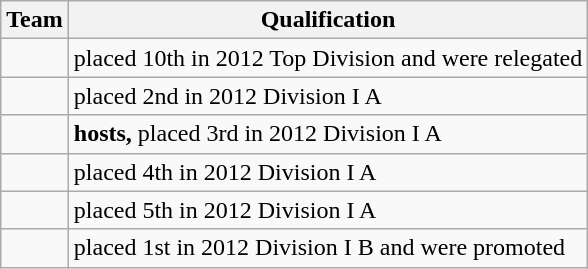<table class="wikitable">
<tr>
<th>Team</th>
<th>Qualification</th>
</tr>
<tr>
<td></td>
<td>placed 10th in 2012 Top Division and were relegated</td>
</tr>
<tr>
<td></td>
<td>placed 2nd in 2012 Division I A</td>
</tr>
<tr>
<td></td>
<td><strong>hosts,</strong> placed 3rd in 2012 Division I A</td>
</tr>
<tr>
<td></td>
<td>placed 4th in 2012 Division I A</td>
</tr>
<tr>
<td></td>
<td>placed 5th in 2012 Division I A</td>
</tr>
<tr>
<td></td>
<td>placed 1st in 2012 Division I B and were promoted</td>
</tr>
</table>
